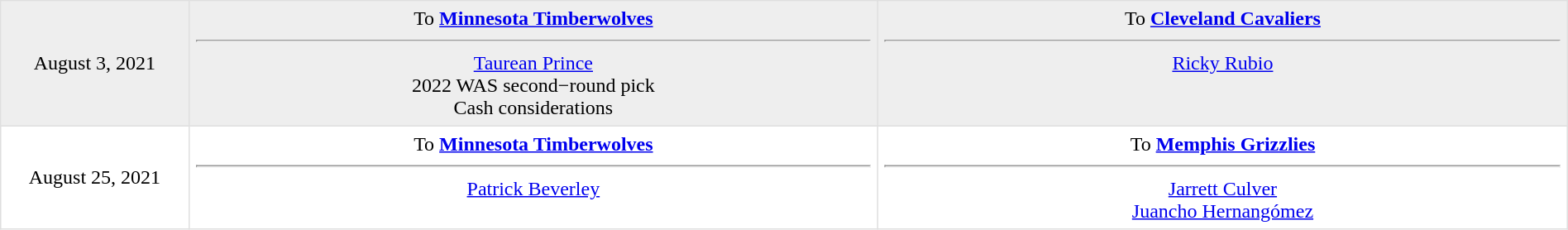<table border=1 style="border-collapse:collapse; text-align: center; width: 100%" bordercolor="#DFDFDF"  cellpadding="5">
<tr style="background:#eee;">
<td style="width:12%">August 3, 2021</td>
<td style="width:44%; vertical-align:top;">To <strong><a href='#'>Minnesota Timberwolves</a></strong><hr><a href='#'>Taurean Prince</a><br>2022 WAS second−round pick<br>Cash considerations</td>
<td style="width:44%; vertical-align:top;">To <strong><a href='#'>Cleveland Cavaliers</a></strong><hr><a href='#'>Ricky Rubio</a></td>
</tr>
<tr>
<td style="width:12%">August 25, 2021</td>
<td style="width:44%; vertical-align:top;">To <strong><a href='#'>Minnesota Timberwolves</a></strong><hr><a href='#'>Patrick Beverley</a></td>
<td style="width:44%; vertical-align:top;">To <strong><a href='#'>Memphis Grizzlies</a></strong><hr><a href='#'>Jarrett Culver</a><br><a href='#'>Juancho Hernangómez</a></td>
</tr>
</table>
